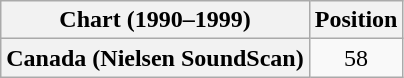<table class="wikitable plainrowheaders" style="text-align:center">
<tr>
<th>Chart (1990–1999)</th>
<th>Position</th>
</tr>
<tr>
<th scope="row">Canada (Nielsen SoundScan)</th>
<td>58</td>
</tr>
</table>
